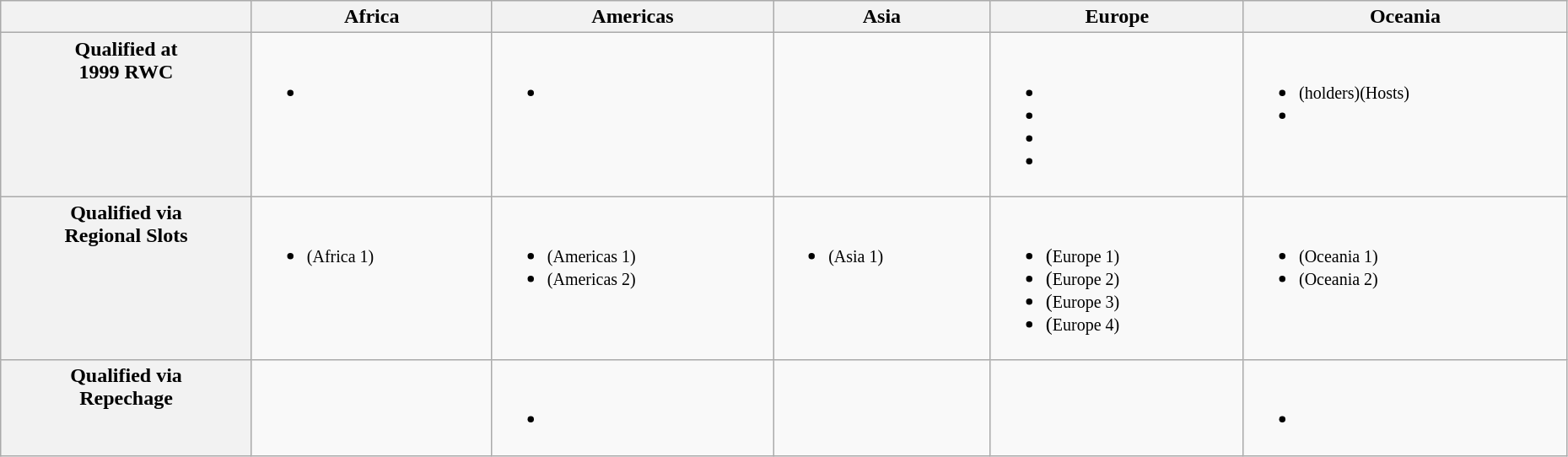<table class="wikitable" width=98%>
<tr>
<th></th>
<th>Africa</th>
<th>Americas</th>
<th>Asia</th>
<th>Europe</th>
<th>Oceania</th>
</tr>
<tr style="vertical-align:top;">
<th>Qualified at <br>1999 RWC</th>
<td><br><ul><li></li></ul></td>
<td><br><ul><li></li></ul></td>
<td></td>
<td><br><ul><li> <small></small></li><li></li><li></li><li></li></ul></td>
<td><br><ul><li> <small>(holders)(Hosts)</small></li><li></li></ul></td>
</tr>
<tr style="vertical-align:top;">
<th>Qualified via <br>Regional Slots</th>
<td><br><ul><li> <small>(Africa 1)</small></li></ul></td>
<td><br><ul><li> <small>(Americas 1)</small></li><li> <small>(Americas 2)</small></li></ul></td>
<td><br><ul><li> <small>(Asia 1)</small></li></ul></td>
<td><br><ul><li> (<small>Europe 1)</small></li><li> (<small>Europe 2)</small></li><li> (<small>Europe 3)</small></li><li> (<small>Europe 4)</small></li></ul></td>
<td><br><ul><li> <small>(Oceania 1)</small></li><li> <small>(Oceania 2)</small></li></ul></td>
</tr>
<tr style="vertical-align:top;">
<th>Qualified via <br>Repechage</th>
<td></td>
<td><br><ul><li></li></ul></td>
<td></td>
<td></td>
<td><br><ul><li></li></ul></td>
</tr>
</table>
